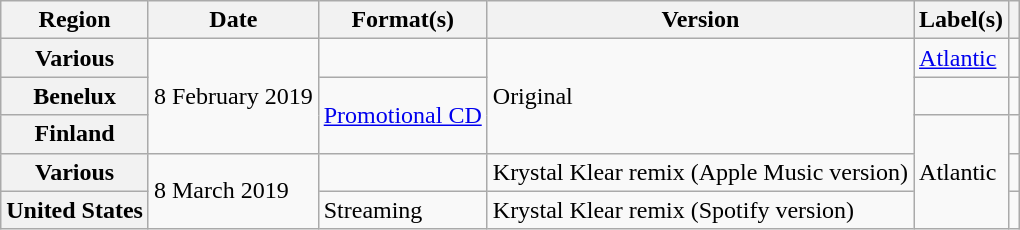<table class="wikitable plainrowheaders">
<tr>
<th scope="col">Region</th>
<th scope="col">Date</th>
<th scope="col">Format(s)</th>
<th scope="col">Version</th>
<th scope="col">Label(s)</th>
<th scope="col"></th>
</tr>
<tr>
<th scope="row">Various</th>
<td rowspan="3">8 February 2019</td>
<td></td>
<td rowspan="3">Original</td>
<td><a href='#'>Atlantic</a></td>
<td style="text-align:center;"></td>
</tr>
<tr>
<th scope="row">Benelux</th>
<td rowspan="2"><a href='#'>Promotional CD</a></td>
<td></td>
<td style="text-align:center;"></td>
</tr>
<tr>
<th scope="row">Finland</th>
<td rowspan="3">Atlantic</td>
<td style="text-align:center;"></td>
</tr>
<tr>
<th scope="row">Various</th>
<td rowspan="2">8 March 2019</td>
<td></td>
<td>Krystal Klear remix (Apple Music version)</td>
<td style="text-align:center;"></td>
</tr>
<tr>
<th scope="row">United States</th>
<td>Streaming</td>
<td>Krystal Klear remix (Spotify version)</td>
<td style="text-align:center;"></td>
</tr>
</table>
